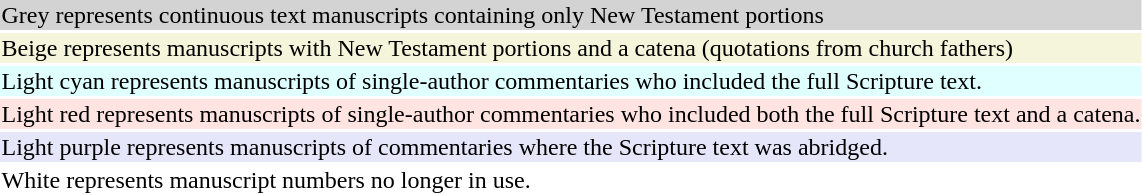<table style="background:transparent">
<tr>
<td bgcolor="lightgrey">Grey represents continuous text manuscripts containing only New Testament portions</td>
</tr>
<tr>
<td bgcolor="beige">Beige represents manuscripts with New Testament portions and a catena (quotations from church fathers)</td>
</tr>
<tr>
<td bgcolor="LightCyan">Light cyan represents manuscripts of single-author commentaries who included the full Scripture text.</td>
</tr>
<tr>
<td bgcolor="MistyRose">Light red represents manuscripts of single-author commentaries who included both the full Scripture text and a catena.</td>
</tr>
<tr>
<td bgcolor="Lavender">Light purple represents manuscripts of commentaries where the Scripture text was abridged.</td>
</tr>
<tr>
<td bgcolor="white">White represents manuscript numbers no longer in use.</td>
</tr>
</table>
